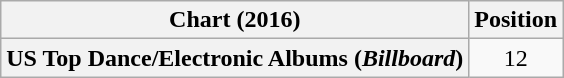<table class="wikitable plainrowheaders" style="text-align:center">
<tr>
<th scope="col">Chart (2016)</th>
<th scope="col">Position</th>
</tr>
<tr>
<th scope="row">US Top Dance/Electronic Albums (<em>Billboard</em>)</th>
<td>12</td>
</tr>
</table>
